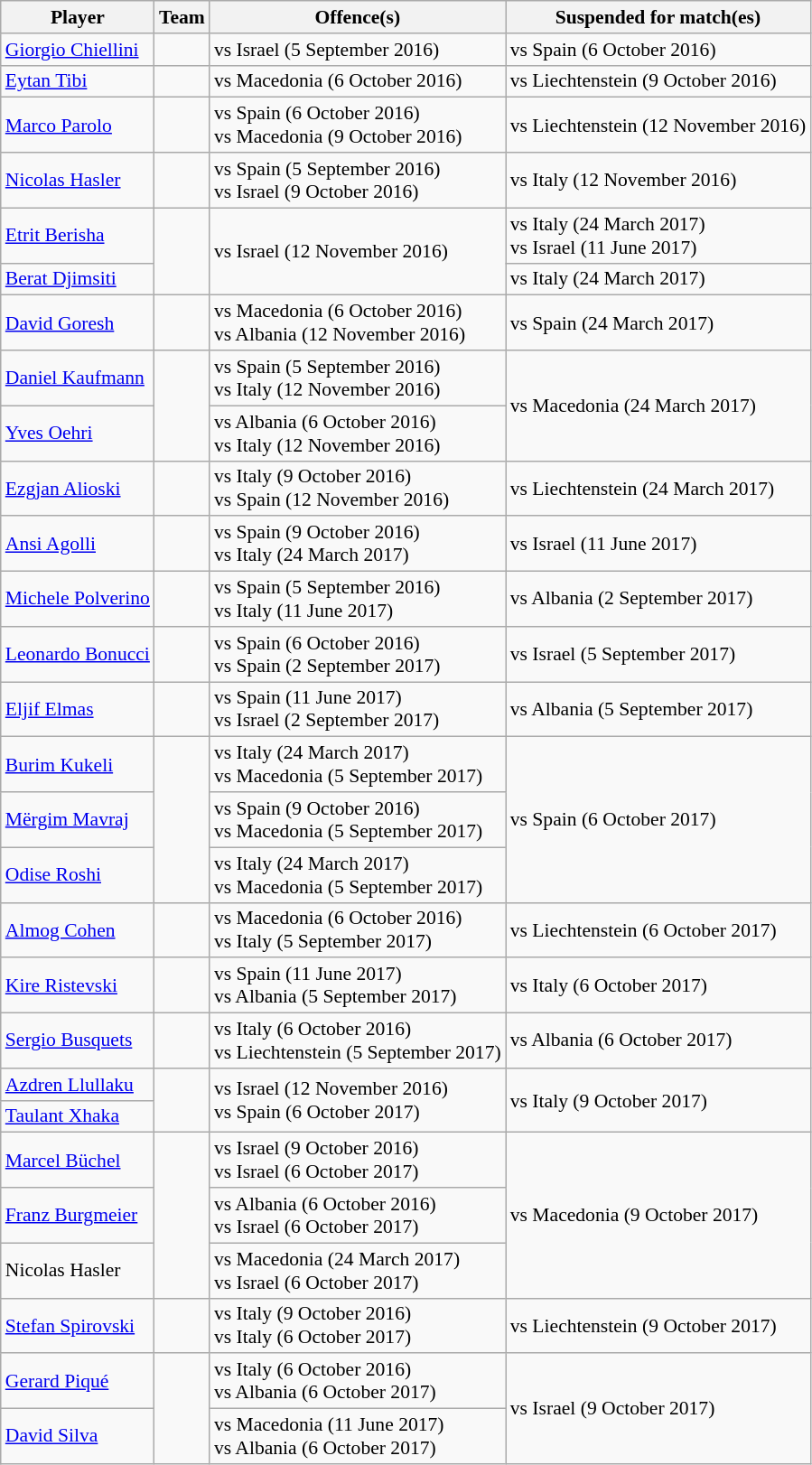<table class="wikitable sortable" style="font-size:90%">
<tr>
<th>Player</th>
<th>Team</th>
<th>Offence(s)</th>
<th>Suspended for match(es)</th>
</tr>
<tr>
<td><a href='#'>Giorgio Chiellini</a></td>
<td></td>
<td> vs Israel (5 September 2016)</td>
<td>vs Spain (6 October 2016)</td>
</tr>
<tr>
<td><a href='#'>Eytan Tibi</a></td>
<td></td>
<td> vs Macedonia (6 October 2016)</td>
<td>vs Liechtenstein (9 October 2016)</td>
</tr>
<tr>
<td><a href='#'>Marco Parolo</a></td>
<td></td>
<td> vs Spain (6 October 2016)<br> vs Macedonia (9 October 2016)</td>
<td>vs Liechtenstein (12 November 2016)</td>
</tr>
<tr>
<td><a href='#'>Nicolas Hasler</a></td>
<td></td>
<td> vs Spain (5 September 2016)<br> vs Israel (9 October 2016)</td>
<td>vs Italy (12 November 2016)</td>
</tr>
<tr>
<td><a href='#'>Etrit Berisha</a></td>
<td rowspan=2></td>
<td rowspan=2> vs Israel (12 November 2016)</td>
<td>vs Italy (24 March 2017)<br>vs Israel (11 June 2017)</td>
</tr>
<tr>
<td><a href='#'>Berat Djimsiti</a></td>
<td>vs Italy (24 March 2017)</td>
</tr>
<tr>
<td><a href='#'>David Goresh</a></td>
<td></td>
<td> vs Macedonia (6 October 2016)<br> vs Albania (12 November 2016)</td>
<td>vs Spain (24 March 2017)</td>
</tr>
<tr>
<td><a href='#'>Daniel Kaufmann</a></td>
<td rowspan=2></td>
<td> vs Spain (5 September 2016)<br> vs Italy (12 November 2016)</td>
<td rowspan=2>vs Macedonia (24 March 2017)</td>
</tr>
<tr>
<td><a href='#'>Yves Oehri</a></td>
<td> vs Albania (6 October 2016)<br> vs Italy (12 November 2016)</td>
</tr>
<tr>
<td><a href='#'>Ezgjan Alioski</a></td>
<td></td>
<td> vs Italy (9 October 2016)<br> vs Spain (12 November 2016)</td>
<td>vs Liechtenstein (24 March 2017)</td>
</tr>
<tr>
<td><a href='#'>Ansi Agolli</a></td>
<td></td>
<td> vs Spain (9 October 2016)<br> vs Italy (24 March 2017)</td>
<td>vs Israel (11 June 2017)</td>
</tr>
<tr>
<td><a href='#'>Michele Polverino</a></td>
<td></td>
<td> vs Spain (5 September 2016)<br> vs Italy (11 June 2017)</td>
<td>vs Albania (2 September 2017)</td>
</tr>
<tr>
<td><a href='#'>Leonardo Bonucci</a></td>
<td></td>
<td> vs Spain (6 October 2016)<br> vs Spain (2 September 2017)</td>
<td>vs Israel (5 September 2017)</td>
</tr>
<tr>
<td><a href='#'>Eljif Elmas</a></td>
<td></td>
<td> vs Spain (11 June 2017)<br> vs Israel (2 September 2017)</td>
<td>vs Albania (5 September 2017)</td>
</tr>
<tr>
<td><a href='#'>Burim Kukeli</a></td>
<td rowspan=3></td>
<td> vs Italy (24 March 2017)<br> vs Macedonia (5 September 2017)</td>
<td rowspan=3>vs Spain (6 October 2017)</td>
</tr>
<tr>
<td><a href='#'>Mërgim Mavraj</a></td>
<td> vs Spain (9 October 2016)<br> vs Macedonia (5 September 2017)</td>
</tr>
<tr>
<td><a href='#'>Odise Roshi</a></td>
<td> vs Italy (24 March 2017)<br> vs Macedonia (5 September 2017)</td>
</tr>
<tr>
<td><a href='#'>Almog Cohen</a></td>
<td></td>
<td> vs Macedonia (6 October 2016)<br> vs Italy (5 September 2017)</td>
<td>vs Liechtenstein (6 October 2017)</td>
</tr>
<tr>
<td><a href='#'>Kire Ristevski</a></td>
<td></td>
<td> vs Spain (11 June 2017)<br> vs Albania (5 September 2017)</td>
<td>vs Italy (6 October 2017)</td>
</tr>
<tr>
<td><a href='#'>Sergio Busquets</a></td>
<td></td>
<td> vs Italy (6 October 2016)<br> vs Liechtenstein (5 September 2017)</td>
<td>vs Albania (6 October 2017)</td>
</tr>
<tr>
<td><a href='#'>Azdren Llullaku</a></td>
<td rowspan=2></td>
<td rowspan=2> vs Israel (12 November 2016)<br> vs Spain (6 October 2017)</td>
<td rowspan=2>vs Italy (9 October 2017)</td>
</tr>
<tr>
<td><a href='#'>Taulant Xhaka</a></td>
</tr>
<tr>
<td><a href='#'>Marcel Büchel</a></td>
<td rowspan=3></td>
<td> vs Israel (9 October 2016)<br> vs Israel (6 October 2017)</td>
<td rowspan=3>vs Macedonia (9 October 2017)</td>
</tr>
<tr>
<td><a href='#'>Franz Burgmeier</a></td>
<td> vs Albania (6 October 2016)<br> vs Israel (6 October 2017)</td>
</tr>
<tr>
<td>Nicolas Hasler</td>
<td> vs Macedonia (24 March 2017)<br> vs Israel (6 October 2017)</td>
</tr>
<tr>
<td><a href='#'>Stefan Spirovski</a></td>
<td></td>
<td> vs Italy (9 October 2016)<br> vs Italy (6 October 2017)</td>
<td>vs Liechtenstein (9 October 2017)</td>
</tr>
<tr>
<td><a href='#'>Gerard Piqué</a></td>
<td rowspan=2></td>
<td> vs Italy (6 October 2016)<br> vs Albania (6 October 2017)</td>
<td rowspan=2>vs Israel (9 October 2017)</td>
</tr>
<tr>
<td><a href='#'>David Silva</a></td>
<td> vs Macedonia (11 June 2017)<br> vs Albania (6 October 2017)</td>
</tr>
</table>
